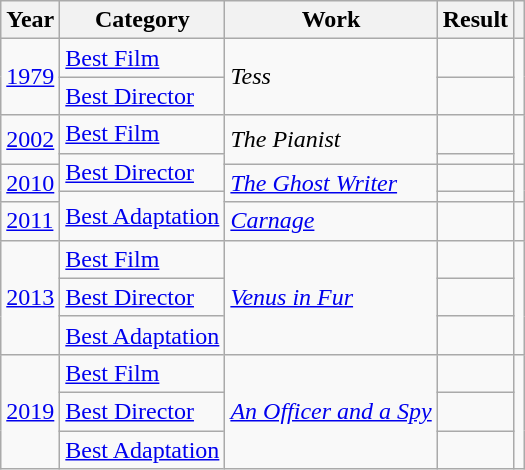<table class="wikitable">
<tr>
<th>Year</th>
<th>Category</th>
<th>Work</th>
<th>Result</th>
<th></th>
</tr>
<tr>
<td rowspan=2><a href='#'>1979</a></td>
<td><a href='#'>Best Film</a></td>
<td rowspan=2><em>Tess</em></td>
<td></td>
<td rowspan=2></td>
</tr>
<tr>
<td><a href='#'>Best Director</a></td>
<td></td>
</tr>
<tr>
<td rowspan=2><a href='#'>2002</a></td>
<td><a href='#'>Best Film</a></td>
<td rowspan=2><em>The Pianist</em></td>
<td></td>
<td rowspan=2></td>
</tr>
<tr>
<td rowspan="2"><a href='#'>Best Director</a></td>
<td></td>
</tr>
<tr>
<td rowspan=2><a href='#'>2010</a></td>
<td rowspan=2><em><a href='#'>The Ghost Writer</a></em></td>
<td></td>
<td rowspan=2></td>
</tr>
<tr>
<td rowspan="2"><a href='#'>Best Adaptation</a></td>
<td></td>
</tr>
<tr>
<td><a href='#'>2011</a></td>
<td><em><a href='#'>Carnage</a></em></td>
<td></td>
<td></td>
</tr>
<tr>
<td rowspan=3><a href='#'>2013</a></td>
<td><a href='#'>Best Film</a></td>
<td rowspan=3><em><a href='#'>Venus in Fur</a></em></td>
<td></td>
<td rowspan=3></td>
</tr>
<tr>
<td><a href='#'>Best Director</a></td>
<td></td>
</tr>
<tr>
<td><a href='#'>Best Adaptation</a></td>
<td></td>
</tr>
<tr>
<td rowspan=3><a href='#'>2019</a></td>
<td><a href='#'>Best Film</a></td>
<td rowspan=3><em><a href='#'>An Officer and a Spy</a></em></td>
<td></td>
<td rowspan=3></td>
</tr>
<tr>
<td><a href='#'>Best Director</a></td>
<td></td>
</tr>
<tr>
<td><a href='#'>Best Adaptation</a></td>
<td></td>
</tr>
</table>
